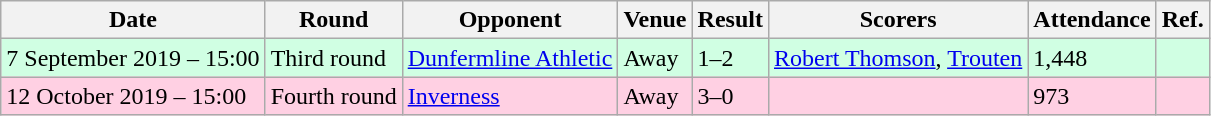<table class="wikitable">
<tr>
<th>Date</th>
<th>Round</th>
<th>Opponent</th>
<th>Venue</th>
<th>Result</th>
<th>Scorers</th>
<th>Attendance</th>
<th>Ref.</th>
</tr>
<tr - bgcolor = "#d0ffe3" >
<td>7 September 2019 – 15:00</td>
<td>Third round</td>
<td><a href='#'>Dunfermline Athletic</a></td>
<td>Away</td>
<td>1–2</td>
<td><a href='#'>Robert Thomson</a>, <a href='#'>Trouten</a></td>
<td>1,448</td>
<td></td>
</tr>
<tr - bgcolor = "#ffd0e3">
<td>12 October 2019 – 15:00</td>
<td>Fourth round</td>
<td><a href='#'>Inverness</a></td>
<td>Away</td>
<td>3–0</td>
<td></td>
<td>973</td>
<td></td>
</tr>
</table>
